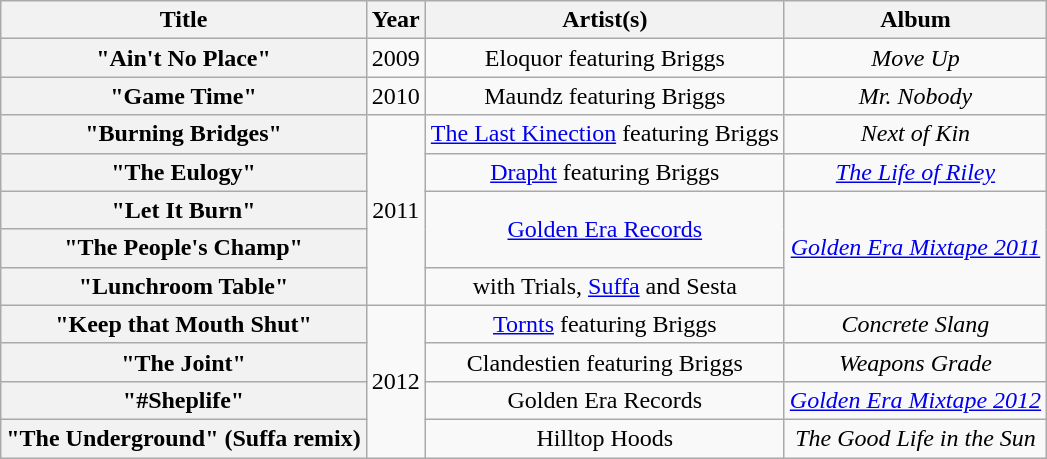<table class="wikitable plainrowheaders" style="text-align:center;">
<tr>
<th>Title</th>
<th scope="col">Year</th>
<th scope="col">Artist(s)</th>
<th scope="col">Album</th>
</tr>
<tr>
<th scope="row">"Ain't No Place"</th>
<td>2009</td>
<td>Eloquor featuring Briggs</td>
<td><em>Move Up</em></td>
</tr>
<tr>
<th scope="row">"Game Time"</th>
<td>2010</td>
<td>Maundz featuring Briggs</td>
<td><em>Mr. Nobody</em></td>
</tr>
<tr>
<th scope="row">"Burning Bridges"</th>
<td rowspan="5">2011</td>
<td><a href='#'>The Last Kinection</a> featuring Briggs</td>
<td><em>Next of Kin</em></td>
</tr>
<tr>
<th scope="row">"The Eulogy"</th>
<td><a href='#'>Drapht</a> featuring Briggs</td>
<td><em><a href='#'>The Life of Riley</a></em></td>
</tr>
<tr>
<th scope="row">"Let It Burn"</th>
<td rowspan="2"><a href='#'>Golden Era Records</a></td>
<td rowspan="3"><em><a href='#'>Golden Era Mixtape 2011</a></em></td>
</tr>
<tr>
<th scope="row">"The People's Champ"</th>
</tr>
<tr>
<th scope="row">"Lunchroom Table"</th>
<td>with Trials, <a href='#'>Suffa</a> and Sesta</td>
</tr>
<tr>
<th scope="row">"Keep that Mouth Shut"</th>
<td rowspan="4">2012</td>
<td><a href='#'>Tornts</a> featuring Briggs</td>
<td><em>Concrete Slang</em></td>
</tr>
<tr>
<th scope="row">"The Joint"</th>
<td>Clandestien featuring Briggs</td>
<td><em>Weapons Grade</em></td>
</tr>
<tr>
<th scope="row">"#Sheplife"</th>
<td>Golden Era Records</td>
<td><em><a href='#'>Golden Era Mixtape 2012</a></em></td>
</tr>
<tr>
<th scope="row">"The Underground" (Suffa remix)</th>
<td>Hilltop Hoods</td>
<td><em>The Good Life in the Sun</em></td>
</tr>
</table>
